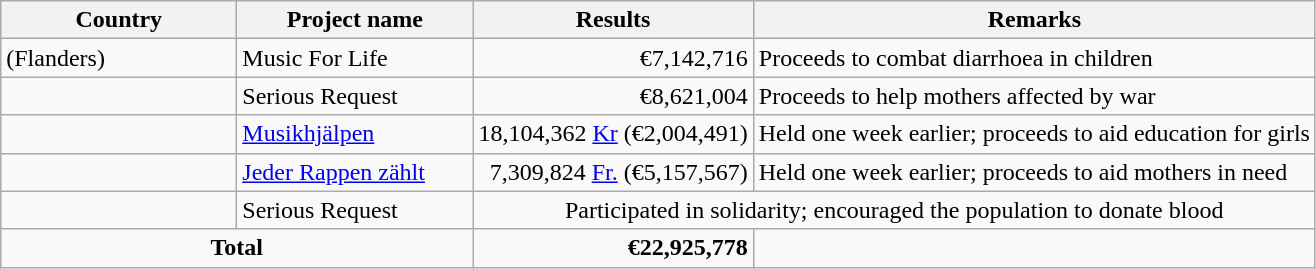<table class="wikitable">
<tr>
<th>Country</th>
<th>Project name</th>
<th>Results</th>
<th>Remarks</th>
</tr>
<tr>
<td width=150> (Flanders)</td>
<td width=150>Music For Life</td>
<td align=right>€7,142,716</td>
<td>Proceeds to combat diarrhoea in children</td>
</tr>
<tr>
<td></td>
<td>Serious Request</td>
<td align=right>€8,621,004</td>
<td>Proceeds to help mothers affected by war</td>
</tr>
<tr>
<td></td>
<td><a href='#'>Musikhjälpen</a></td>
<td align=right>18,104,362 <a href='#'>Kr</a> (€2,004,491)</td>
<td>Held one week earlier; proceeds to aid education for girls</td>
</tr>
<tr>
<td></td>
<td><a href='#'>Jeder Rappen zählt</a></td>
<td align=right>7,309,824 <a href='#'>Fr.</a> (€5,157,567)</td>
<td>Held one week earlier; proceeds to aid mothers in need</td>
</tr>
<tr>
<td></td>
<td>Serious Request</td>
<td style="text-align:center;" colspan="2">Participated in solidarity; encouraged the population to donate blood</td>
</tr>
<tr>
<td colspan="2" style="text-align:center;"><strong>Total</strong></td>
<td align=right><strong>€22,925,778</strong></td>
<td></td>
</tr>
</table>
